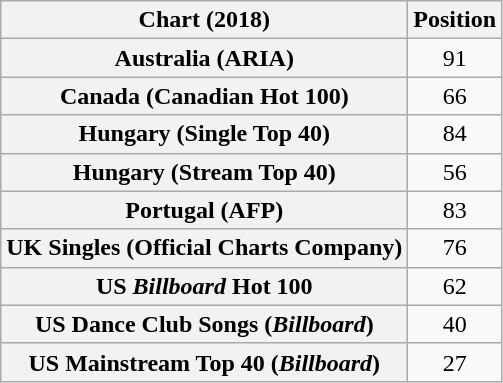<table class="wikitable sortable plainrowheaders" style="text-align:center">
<tr>
<th scope="col">Chart (2018)</th>
<th scope="col">Position</th>
</tr>
<tr>
<th scope="row">Australia (ARIA)</th>
<td>91</td>
</tr>
<tr>
<th scope="row">Canada (Canadian Hot 100)</th>
<td>66</td>
</tr>
<tr>
<th scope="row">Hungary (Single Top 40)</th>
<td>84</td>
</tr>
<tr>
<th scope="row">Hungary (Stream Top 40)</th>
<td>56</td>
</tr>
<tr>
<th scope="row">Portugal (AFP)</th>
<td>83</td>
</tr>
<tr>
<th scope="row">UK Singles (Official Charts Company)</th>
<td>76</td>
</tr>
<tr>
<th scope="row">US <em>Billboard</em> Hot 100</th>
<td>62</td>
</tr>
<tr>
<th scope="row">US Dance Club Songs (<em>Billboard</em>)</th>
<td>40</td>
</tr>
<tr>
<th scope="row">US Mainstream Top 40 (<em>Billboard</em>)</th>
<td>27</td>
</tr>
</table>
